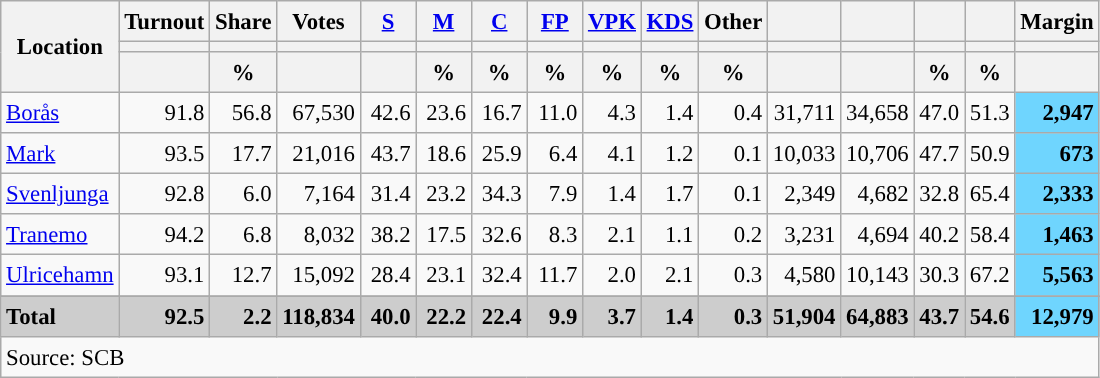<table class="wikitable sortable" style="text-align:right; font-size:95%; line-height:20px;">
<tr>
<th rowspan="3">Location</th>
<th>Turnout</th>
<th>Share</th>
<th>Votes</th>
<th width="30px" class="unsortable"><a href='#'>S</a></th>
<th width="30px" class="unsortable"><a href='#'>M</a></th>
<th width="30px" class="unsortable"><a href='#'>C</a></th>
<th width="30px" class="unsortable"><a href='#'>FP</a></th>
<th width="30px" class="unsortable"><a href='#'>VPK</a></th>
<th width="30px" class="unsortable"><a href='#'>KDS</a></th>
<th width="30px" class="unsortable">Other</th>
<th></th>
<th></th>
<th></th>
<th></th>
<th>Margin</th>
</tr>
<tr>
<th></th>
<th></th>
<th></th>
<th style="background:"></th>
<th style="background:"></th>
<th style="background:"></th>
<th style="background:"></th>
<th style="background:"></th>
<th style="background:"></th>
<th style="background:"></th>
<th style="background:"></th>
<th style="background:"></th>
<th style="background:"></th>
<th style="background:"></th>
<th></th>
</tr>
<tr>
<th></th>
<th data-sort-type="number">%</th>
<th data-sort-type="number"></th>
<th></th>
<th data-sort-type="number">%</th>
<th data-sort-type="number">%</th>
<th data-sort-type="number">%</th>
<th data-sort-type="number">%</th>
<th data-sort-type="number">%</th>
<th data-sort-type="number">%</th>
<th data-sort-type="number"></th>
<th data-sort-type="number"></th>
<th data-sort-type="number">%</th>
<th data-sort-type="number">%</th>
<th data-sort-type="number"></th>
</tr>
<tr>
<td align=left><a href='#'>Borås</a></td>
<td>91.8</td>
<td>56.8</td>
<td>67,530</td>
<td>42.6</td>
<td>23.6</td>
<td>16.7</td>
<td>11.0</td>
<td>4.3</td>
<td>1.4</td>
<td>0.4</td>
<td>31,711</td>
<td>34,658</td>
<td>47.0</td>
<td>51.3</td>
<td bgcolor=#6fd5fe><strong>2,947</strong></td>
</tr>
<tr>
<td align=left><a href='#'>Mark</a></td>
<td>93.5</td>
<td>17.7</td>
<td>21,016</td>
<td>43.7</td>
<td>18.6</td>
<td>25.9</td>
<td>6.4</td>
<td>4.1</td>
<td>1.2</td>
<td>0.1</td>
<td>10,033</td>
<td>10,706</td>
<td>47.7</td>
<td>50.9</td>
<td bgcolor=#6fd5fe><strong>673</strong></td>
</tr>
<tr>
<td align=left><a href='#'>Svenljunga</a></td>
<td>92.8</td>
<td>6.0</td>
<td>7,164</td>
<td>31.4</td>
<td>23.2</td>
<td>34.3</td>
<td>7.9</td>
<td>1.4</td>
<td>1.7</td>
<td>0.1</td>
<td>2,349</td>
<td>4,682</td>
<td>32.8</td>
<td>65.4</td>
<td bgcolor=#6fd5fe><strong>2,333</strong></td>
</tr>
<tr>
<td align=left><a href='#'>Tranemo</a></td>
<td>94.2</td>
<td>6.8</td>
<td>8,032</td>
<td>38.2</td>
<td>17.5</td>
<td>32.6</td>
<td>8.3</td>
<td>2.1</td>
<td>1.1</td>
<td>0.2</td>
<td>3,231</td>
<td>4,694</td>
<td>40.2</td>
<td>58.4</td>
<td bgcolor=#6fd5fe><strong>1,463</strong></td>
</tr>
<tr>
<td align=left><a href='#'>Ulricehamn</a></td>
<td>93.1</td>
<td>12.7</td>
<td>15,092</td>
<td>28.4</td>
<td>23.1</td>
<td>32.4</td>
<td>11.7</td>
<td>2.0</td>
<td>2.1</td>
<td>0.3</td>
<td>4,580</td>
<td>10,143</td>
<td>30.3</td>
<td>67.2</td>
<td bgcolor=#6fd5fe><strong>5,563</strong></td>
</tr>
<tr>
</tr>
<tr style="background:#CDCDCD;">
<td align=left><strong>Total</strong></td>
<td><strong>92.5</strong></td>
<td><strong>2.2</strong></td>
<td><strong>118,834</strong></td>
<td><strong>40.0</strong></td>
<td><strong>22.2</strong></td>
<td><strong>22.4</strong></td>
<td><strong>9.9</strong></td>
<td><strong>3.7</strong></td>
<td><strong>1.4</strong></td>
<td><strong>0.3</strong></td>
<td><strong>51,904</strong></td>
<td><strong>64,883</strong></td>
<td><strong>43.7</strong></td>
<td><strong>54.6</strong></td>
<td bgcolor=#6fd5fe><strong>12,979</strong></td>
</tr>
<tr>
<td align=left colspan=16>Source: SCB </td>
</tr>
</table>
